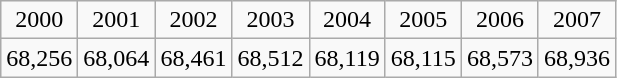<table class="wikitable" style="text-align:center">
<tr>
<td>2000</td>
<td>2001</td>
<td>2002</td>
<td>2003</td>
<td>2004</td>
<td>2005</td>
<td>2006</td>
<td>2007</td>
</tr>
<tr>
<td>68,256</td>
<td>68,064</td>
<td>68,461</td>
<td>68,512</td>
<td>68,119</td>
<td>68,115</td>
<td>68,573</td>
<td>68,936</td>
</tr>
</table>
